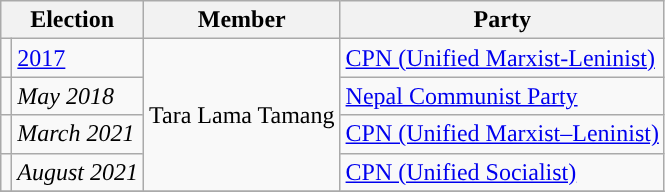<table class="wikitable">
<tr>
<th colspan="2">Election</th>
<th>Member</th>
<th>Party</th>
</tr>
<tr>
<td style="background-color:"></td>
<td><a href='#'>2017</a></td>
<td rowspan="4">Tara Lama Tamang</td>
<td><a href='#'>CPN (Unified Marxist-Leninist)</a></td>
</tr>
<tr>
<td style="background-color:"></td>
<td><em>May 2018</em></td>
<td><a href='#'>Nepal Communist Party</a></td>
</tr>
<tr>
<td style="background-color:"></td>
<td><em>March 2021</em></td>
<td><a href='#'>CPN (Unified Marxist–Leninist)</a></td>
</tr>
<tr>
<td style="background-color:"></td>
<td><em>August 2021</em></td>
<td><a href='#'>CPN (Unified Socialist)</a></td>
</tr>
<tr>
</tr>
</table>
